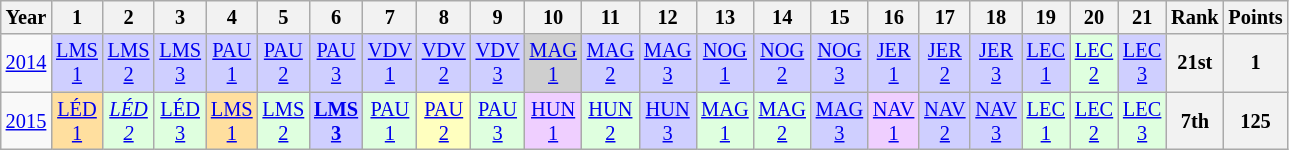<table class="wikitable" style="text-align:center; font-size:85%">
<tr>
<th>Year</th>
<th>1</th>
<th>2</th>
<th>3</th>
<th>4</th>
<th>5</th>
<th>6</th>
<th>7</th>
<th>8</th>
<th>9</th>
<th>10</th>
<th>11</th>
<th>12</th>
<th>13</th>
<th>14</th>
<th>15</th>
<th>16</th>
<th>17</th>
<th>18</th>
<th>19</th>
<th>20</th>
<th>21</th>
<th>Rank</th>
<th>Points</th>
</tr>
<tr>
<td><a href='#'>2014</a></td>
<td style="background:#CFCFFF"><a href='#'>LMS<br>1</a><br></td>
<td style="background:#CFCFFF"><a href='#'>LMS<br>2</a><br></td>
<td style="background:#CFCFFF"><a href='#'>LMS<br>3</a><br></td>
<td style="background:#CFCFFF"><a href='#'>PAU<br>1</a><br></td>
<td style="background:#CFCFFF"><a href='#'>PAU<br>2</a><br></td>
<td style="background:#CFCFFF"><a href='#'>PAU<br>3</a><br></td>
<td style="background:#CFCFFF;"><a href='#'>VDV<br>1</a><br></td>
<td style="background:#CFCFFF;"><a href='#'>VDV<br>2</a><br></td>
<td style="background:#CFCFFF;"><a href='#'>VDV<br>3</a><br></td>
<td style="background:#CFCFCF;"><a href='#'>MAG<br>1</a><br></td>
<td style="background:#CFCFFF;"><a href='#'>MAG<br>2</a><br></td>
<td style="background:#CFCFFF;"><a href='#'>MAG<br>3</a><br></td>
<td style="background:#CFCFFF;"><a href='#'>NOG<br>1</a><br></td>
<td style="background:#CFCFFF;"><a href='#'>NOG<br>2</a><br></td>
<td style="background:#CFCFFF;"><a href='#'>NOG<br>3</a><br></td>
<td style="background:#CFCFFF;"><a href='#'>JER<br>1</a><br></td>
<td style="background:#CFCFFF;"><a href='#'>JER<br>2</a><br></td>
<td style="background:#CFCFFF;"><a href='#'>JER<br>3</a><br></td>
<td style="background:#CFCFFF;"><a href='#'>LEC<br>1</a><br></td>
<td style="background:#DFFFDF;"><a href='#'>LEC<br>2</a><br></td>
<td style="background:#CFCFFF;"><a href='#'>LEC<br>3</a><br></td>
<th>21st</th>
<th>1</th>
</tr>
<tr>
<td><a href='#'>2015</a></td>
<td style="background:#FFDF9F;"><a href='#'>LÉD<br>1</a><br></td>
<td style="background:#DFFFDF;"><em><a href='#'>LÉD<br>2</a></em><br></td>
<td style="background:#DFFFDF;"><a href='#'>LÉD<br>3</a><br></td>
<td style="background:#FFDF9F;"><a href='#'>LMS<br>1</a><br></td>
<td style="background:#DFFFDF;"><a href='#'>LMS<br>2</a><br></td>
<td style="background:#CFCFFF;"><strong><a href='#'>LMS<br>3</a></strong><br></td>
<td style="background:#DFFFDF;"><a href='#'>PAU<br>1</a><br></td>
<td style="background:#FFFFBF;"><a href='#'>PAU<br>2</a><br></td>
<td style="background:#DFFFDF;"><a href='#'>PAU<br>3</a><br></td>
<td style="background:#EFCFFF;"><a href='#'>HUN<br>1</a><br></td>
<td style="background:#DFFFDF;"><a href='#'>HUN<br>2</a><br></td>
<td style="background:#CFCFFF;"><a href='#'>HUN<br>3</a><br></td>
<td style="background:#DFFFDF;"><a href='#'>MAG<br>1</a><br></td>
<td style="background:#DFFFDF;"><a href='#'>MAG<br>2</a><br></td>
<td style="background:#CFCFFF;"><a href='#'>MAG<br>3</a><br></td>
<td style="background:#EFCFFF;"><a href='#'>NAV<br>1</a><br></td>
<td style="background:#CFCFFF;"><a href='#'>NAV<br>2</a><br></td>
<td style="background:#CFCFFF;"><a href='#'>NAV<br>3</a><br></td>
<td style="background:#DFFFDF;"><a href='#'>LEC<br>1</a><br></td>
<td style="background:#DFFFDF;"><a href='#'>LEC<br>2</a><br></td>
<td style="background:#DFFFDF;"><a href='#'>LEC<br>3</a><br></td>
<th>7th</th>
<th>125</th>
</tr>
</table>
